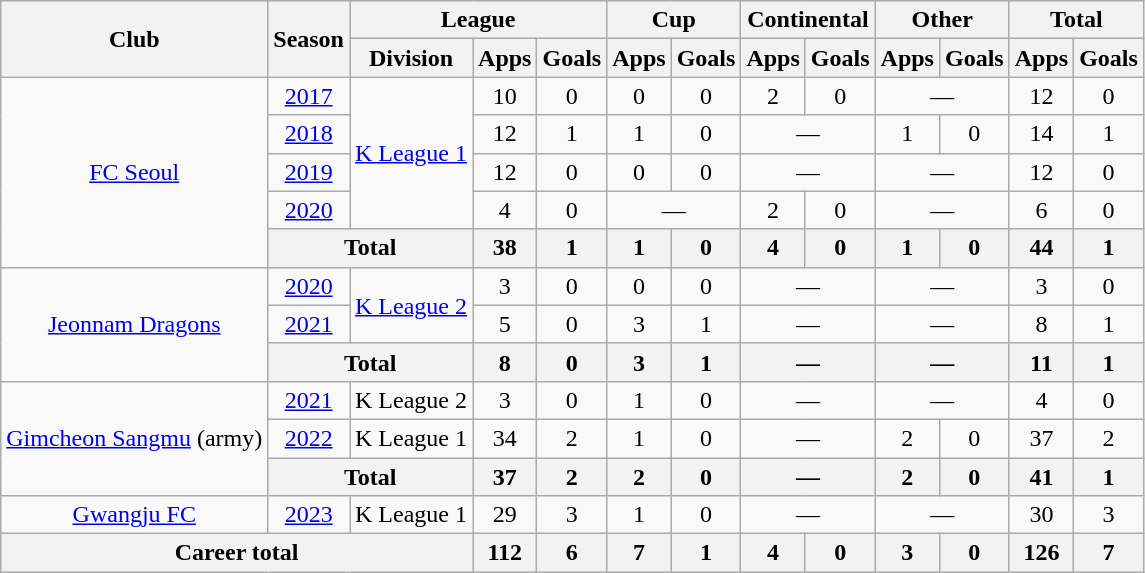<table class="wikitable" style="text-align: center">
<tr>
<th rowspan="2">Club</th>
<th rowspan="2">Season</th>
<th colspan="3">League</th>
<th colspan="2">Cup</th>
<th colspan="2">Continental</th>
<th colspan="2">Other</th>
<th colspan="2">Total</th>
</tr>
<tr>
<th>Division</th>
<th>Apps</th>
<th>Goals</th>
<th>Apps</th>
<th>Goals</th>
<th>Apps</th>
<th>Goals</th>
<th>Apps</th>
<th>Goals</th>
<th>Apps</th>
<th>Goals</th>
</tr>
<tr>
<td rowspan="5"><a href='#'>FC Seoul</a></td>
<td><a href='#'>2017</a></td>
<td rowspan="4"><a href='#'>K League 1</a></td>
<td>10</td>
<td>0</td>
<td>0</td>
<td>0</td>
<td>2</td>
<td>0</td>
<td colspan="2">—</td>
<td>12</td>
<td>0</td>
</tr>
<tr>
<td><a href='#'>2018</a></td>
<td>12</td>
<td>1</td>
<td>1</td>
<td>0</td>
<td colspan="2">—</td>
<td>1</td>
<td>0</td>
<td>14</td>
<td>1</td>
</tr>
<tr>
<td><a href='#'>2019</a></td>
<td>12</td>
<td>0</td>
<td>0</td>
<td>0</td>
<td colspan="2">—</td>
<td colspan="2">—</td>
<td>12</td>
<td>0</td>
</tr>
<tr>
<td><a href='#'>2020</a></td>
<td>4</td>
<td>0</td>
<td colspan="2">—</td>
<td>2</td>
<td>0</td>
<td colspan="2">—</td>
<td>6</td>
<td>0</td>
</tr>
<tr>
<th colspan=2>Total</th>
<th>38</th>
<th>1</th>
<th>1</th>
<th>0</th>
<th>4</th>
<th>0</th>
<th>1</th>
<th>0</th>
<th>44</th>
<th>1</th>
</tr>
<tr>
<td rowspan="3"><a href='#'>Jeonnam Dragons</a></td>
<td><a href='#'>2020</a></td>
<td rowspan="2"><a href='#'>K League 2</a></td>
<td>3</td>
<td>0</td>
<td>0</td>
<td>0</td>
<td colspan="2">—</td>
<td colspan="2">—</td>
<td>3</td>
<td>0</td>
</tr>
<tr>
<td><a href='#'>2021</a></td>
<td>5</td>
<td>0</td>
<td>3</td>
<td>1</td>
<td colspan="2">—</td>
<td colspan="2">—</td>
<td>8</td>
<td>1</td>
</tr>
<tr>
<th colspan=2>Total</th>
<th>8</th>
<th>0</th>
<th>3</th>
<th>1</th>
<th colspan="2">—</th>
<th colspan="2">—</th>
<th>11</th>
<th>1</th>
</tr>
<tr>
<td rowspan="3"><a href='#'>Gimcheon Sangmu</a> (army)</td>
<td><a href='#'>2021</a></td>
<td>K League 2</td>
<td>3</td>
<td>0</td>
<td>1</td>
<td>0</td>
<td colspan="2">—</td>
<td colspan="2">—</td>
<td>4</td>
<td>0</td>
</tr>
<tr>
<td><a href='#'>2022</a></td>
<td>K League 1</td>
<td>34</td>
<td>2</td>
<td>1</td>
<td>0</td>
<td colspan="2">—</td>
<td>2</td>
<td>0</td>
<td>37</td>
<td>2</td>
</tr>
<tr>
<th colspan=2>Total</th>
<th>37</th>
<th>2</th>
<th>2</th>
<th>0</th>
<th colspan="2">—</th>
<th>2</th>
<th>0</th>
<th>41</th>
<th>1</th>
</tr>
<tr>
<td><a href='#'>Gwangju FC</a></td>
<td><a href='#'>2023</a></td>
<td>K League 1</td>
<td>29</td>
<td>3</td>
<td>1</td>
<td>0</td>
<td colspan="2">—</td>
<td colspan="2">—</td>
<td>30</td>
<td>3</td>
</tr>
<tr>
<th colspan=3>Career total</th>
<th>112</th>
<th>6</th>
<th>7</th>
<th>1</th>
<th>4</th>
<th>0</th>
<th>3</th>
<th>0</th>
<th>126</th>
<th>7</th>
</tr>
</table>
